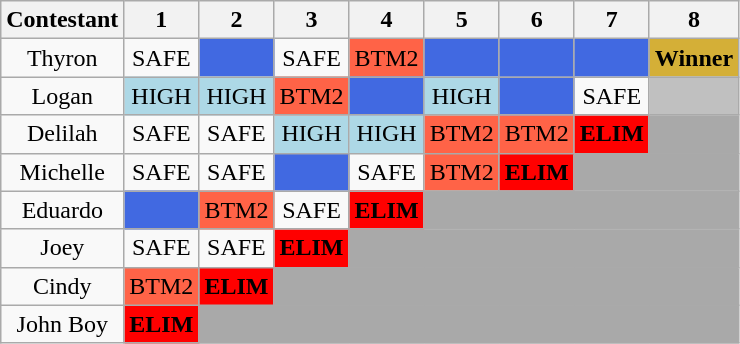<table class="wikitable" border="2" style="text-align:center;font-size:100%">
<tr>
<th>Contestant</th>
<th><strong>1</strong></th>
<th>2</th>
<th>3</th>
<th>4</th>
<th>5</th>
<th>6</th>
<th>7</th>
<th>8</th>
</tr>
<tr>
<td>Thyron</td>
<td>SAFE</td>
<td style="background:royalblue;"><strong></strong></td>
<td>SAFE</td>
<td style="background:tomato;">BTM2</td>
<td style="background:royalblue;"><strong></strong></td>
<td style="background:royalblue;"><strong></strong></td>
<td style="background:royalblue;"><strong></strong></td>
<td style="background:#D4AF37;"><strong>Winner</strong></td>
</tr>
<tr>
<td>Logan</td>
<td style="background:lightblue;">HIGH</td>
<td style="background:lightblue;">HIGH</td>
<td style="background:tomato;">BTM2</td>
<td style="background:royalblue;"><strong></strong></td>
<td style="background:lightblue;">HIGH</td>
<td style="background:royalblue;"><strong></strong></td>
<td>SAFE</td>
<td style="background:silver;"><strong></strong></td>
</tr>
<tr>
<td>Delilah</td>
<td>SAFE</td>
<td>SAFE</td>
<td style="background:lightblue;">HIGH</td>
<td style="background:lightblue;">HIGH</td>
<td style="background:tomato;">BTM2</td>
<td style="background:tomato;">BTM2</td>
<td style="background:red;"><strong>ELIM</strong></td>
<td colspan="1" bgcolor="darkgray"></td>
</tr>
<tr>
<td>Michelle</td>
<td>SAFE</td>
<td>SAFE</td>
<td style="background:royalblue;"><strong></strong></td>
<td>SAFE</td>
<td style="background:tomato;">BTM2</td>
<td style="background:red;"><strong>ELIM</strong></td>
<td colspan="2" bgcolor="darkgray"></td>
</tr>
<tr>
<td>Eduardo</td>
<td style="background:royalblue;"><strong></strong></td>
<td style="background:tomato;">BTM2</td>
<td>SAFE</td>
<td style="background:red;"><strong>ELIM</strong></td>
<td colspan="4" bgcolor="darkgray"></td>
</tr>
<tr>
<td>Joey</td>
<td>SAFE</td>
<td>SAFE</td>
<td style="background:red;"><strong>ELIM</strong></td>
<td colspan="5" bgcolor="darkgray"></td>
</tr>
<tr>
<td>Cindy</td>
<td style="background:tomato;">BTM2</td>
<td style="background:red;"><strong>ELIM</strong></td>
<td colspan="6" bgcolor="darkgray"></td>
</tr>
<tr>
<td>John Boy</td>
<td style="background:red;"><strong>ELIM</strong></td>
<td colspan="7" bgcolor="darkgray"></td>
</tr>
</table>
